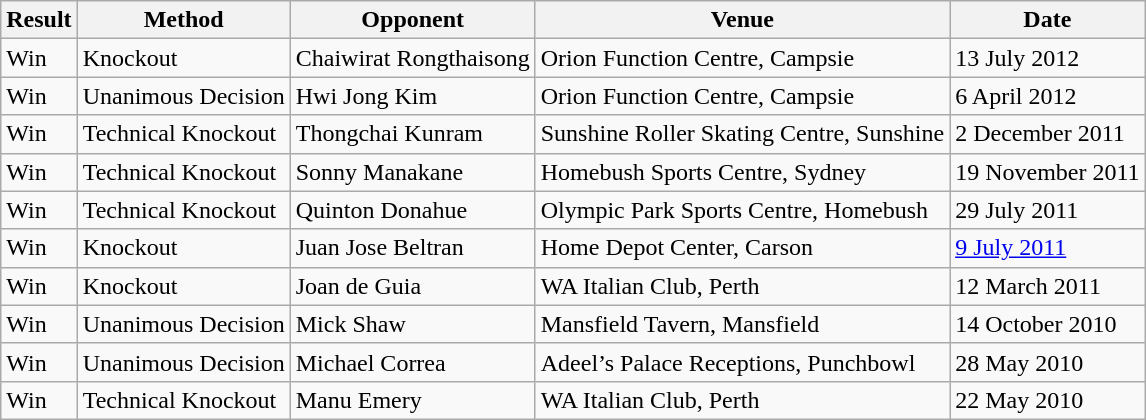<table class="wikitable">
<tr>
<th>Result</th>
<th>Method</th>
<th>Opponent</th>
<th>Venue</th>
<th>Date</th>
</tr>
<tr>
<td>Win</td>
<td>Knockout</td>
<td>Chaiwirat Rongthaisong</td>
<td>Orion Function Centre, Campsie</td>
<td>13 July 2012</td>
</tr>
<tr>
<td>Win</td>
<td>Unanimous Decision</td>
<td>Hwi Jong Kim</td>
<td>Orion Function Centre, Campsie</td>
<td>6 April 2012</td>
</tr>
<tr>
<td>Win</td>
<td>Technical Knockout</td>
<td>Thongchai Kunram</td>
<td>Sunshine Roller Skating Centre, Sunshine</td>
<td>2 December 2011</td>
</tr>
<tr>
<td>Win</td>
<td>Technical Knockout</td>
<td>Sonny Manakane</td>
<td>Homebush Sports Centre, Sydney</td>
<td>19 November 2011</td>
</tr>
<tr>
<td>Win</td>
<td>Technical Knockout</td>
<td>Quinton Donahue</td>
<td>Olympic Park Sports Centre, Homebush</td>
<td>29 July 2011</td>
</tr>
<tr>
<td>Win</td>
<td>Knockout</td>
<td>Juan Jose Beltran</td>
<td>Home Depot Center, Carson</td>
<td><a href='#'>9 July 2011</a></td>
</tr>
<tr>
<td>Win</td>
<td>Knockout</td>
<td>Joan de Guia</td>
<td>WA Italian Club, Perth</td>
<td>12 March 2011</td>
</tr>
<tr>
<td>Win</td>
<td>Unanimous Decision</td>
<td>Mick Shaw</td>
<td>Mansfield Tavern, Mansfield</td>
<td>14 October 2010</td>
</tr>
<tr>
<td>Win</td>
<td>Unanimous Decision</td>
<td>Michael Correa</td>
<td>Adeel’s Palace Receptions, Punchbowl</td>
<td>28 May 2010</td>
</tr>
<tr>
<td>Win</td>
<td>Technical Knockout</td>
<td>Manu Emery</td>
<td>WA Italian Club, Perth</td>
<td>22 May 2010</td>
</tr>
</table>
